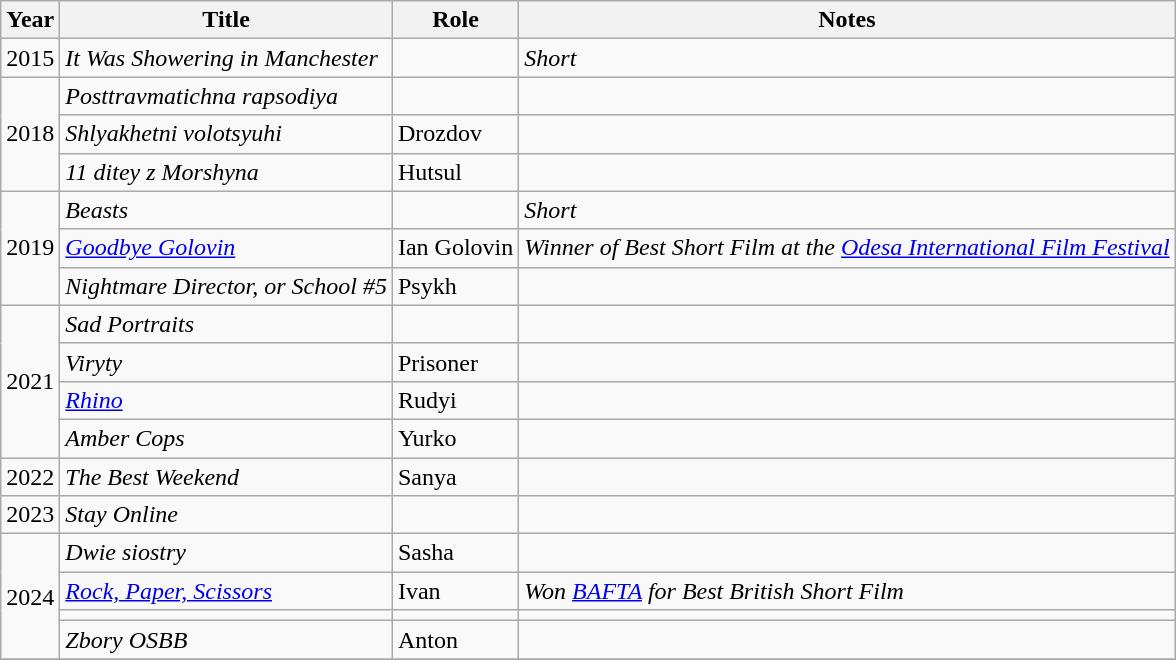<table class="wikitable">
<tr>
<th>Year</th>
<th>Title</th>
<th>Role</th>
<th>Notes</th>
</tr>
<tr>
<td>2015</td>
<td><em>It Was Showering in Manchester</em></td>
<td></td>
<td><em>Short</em></td>
</tr>
<tr>
<td rowspan=3>2018</td>
<td><em>Posttravmatichna rapsodiya</em></td>
<td></td>
<td></td>
</tr>
<tr>
<td><em>Shlyakhetni volotsyuhi</em></td>
<td>Drozdov</td>
<td></td>
</tr>
<tr>
<td><em>11 ditey z Morshyna</em></td>
<td>Hutsul</td>
<td></td>
</tr>
<tr>
<td rowspan=3>2019</td>
<td><em>Beasts</em></td>
<td></td>
<td><em>Short</em></td>
</tr>
<tr>
<td><em><a href='#'>Goodbye Golovin</a></em></td>
<td>Ian Golovin</td>
<td><em>Winner of Best Short Film at the <a href='#'>Odesa International Film Festival</a></em></td>
</tr>
<tr>
<td><em>Nightmare Director, or School #5</em></td>
<td>Psykh</td>
<td></td>
</tr>
<tr>
<td rowspan=4>2021</td>
<td><em>Sad Portraits</em></td>
<td></td>
<td></td>
</tr>
<tr>
<td><em>Viryty</em></td>
<td>Prisoner</td>
<td></td>
</tr>
<tr>
<td><em><a href='#'>Rhino</a></em></td>
<td>Rudyi</td>
<td></td>
</tr>
<tr>
<td><em>Amber Cops</em></td>
<td>Yurko</td>
<td></td>
</tr>
<tr>
<td>2022</td>
<td><em>The Best Weekend</em></td>
<td>Sanya</td>
<td></td>
</tr>
<tr>
<td>2023</td>
<td><em>Stay Online</em></td>
<td></td>
<td></td>
</tr>
<tr>
<td rowspan=4>2024</td>
<td><em>Dwie siostry</em></td>
<td>Sasha</td>
<td></td>
</tr>
<tr>
<td><em><a href='#'>Rock, Paper, Scissors</a></em></td>
<td>Ivan</td>
<td><em>Won <a href='#'>BAFTA</a> for Best British Short Film</em></td>
</tr>
<tr>
<td><em></em></td>
<td></td>
<td></td>
</tr>
<tr>
<td><em>Zbory OSBB</em></td>
<td>Anton</td>
<td></td>
</tr>
<tr>
</tr>
</table>
